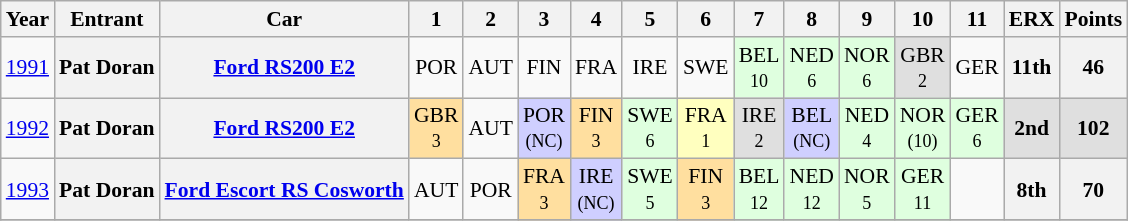<table class="wikitable" border="1" style="text-align:center; font-size:90%;">
<tr valign="top">
<th>Year</th>
<th>Entrant</th>
<th>Car</th>
<th>1</th>
<th>2</th>
<th>3</th>
<th>4</th>
<th>5</th>
<th>6</th>
<th>7</th>
<th>8</th>
<th>9</th>
<th>10</th>
<th>11</th>
<th>ERX</th>
<th>Points</th>
</tr>
<tr>
<td><a href='#'>1991</a></td>
<th>Pat Doran</th>
<th><a href='#'>Ford RS200 E2</a></th>
<td>POR<br><small></small></td>
<td>AUT<br><small></small></td>
<td>FIN<br><small></small></td>
<td>FRA<br><small></small></td>
<td>IRE<br><small></small></td>
<td>SWE<br><small></small></td>
<td style="background:#DFFFDF;">BEL<br><small>10</small></td>
<td style="background:#DFFFDF;">NED<br><small>6</small></td>
<td style="background:#DFFFDF;">NOR<br><small>6</small></td>
<td style="background:#DFDFDF;">GBR<br><small>2</small></td>
<td>GER<br><small></small></td>
<th>11th</th>
<th>46</th>
</tr>
<tr>
<td><a href='#'>1992</a></td>
<th>Pat Doran</th>
<th><a href='#'>Ford RS200 E2</a></th>
<td style="background:#FFDF9F;">GBR<br><small>3</small></td>
<td>AUT<br><small></small></td>
<td style="background:#CFCFFF;">POR<br><small>(NC)</small></td>
<td style="background:#FFDF9F;">FIN<br><small>3</small></td>
<td style="background:#DFFFDF;">SWE<br><small>6</small></td>
<td style="background:#FFFFBF;">FRA<br><small>1</small></td>
<td style="background:#DFDFDF;">IRE<br><small>2</small></td>
<td style="background:#CFCFFF;">BEL<br><small>(NC)</small></td>
<td style="background:#DFFFDF;">NED<br><small>4</small></td>
<td style="background:#DFFFDF;">NOR<br><small>(10)</small></td>
<td style="background:#DFFFDF;">GER<br><small>6</small></td>
<th style="background:#DFDFDF;">2nd</th>
<th style="background:#DFDFDF;">102</th>
</tr>
<tr>
<td><a href='#'>1993</a></td>
<th>Pat Doran</th>
<th><a href='#'>Ford Escort RS Cosworth</a></th>
<td>AUT<br><small></small></td>
<td>POR<br><small></small></td>
<td style="background:#FFDF9F;">FRA<br><small>3</small></td>
<td style="background:#CFCFFF;">IRE<br><small>(NC)</small></td>
<td style="background:#DFFFDF;">SWE<br><small>5</small></td>
<td style="background:#FFDF9F;">FIN<br><small>3</small></td>
<td style="background:#DFFFDF;">BEL<br><small>12</small></td>
<td style="background:#DFFFDF;">NED<br><small>12</small></td>
<td style="background:#DFFFDF;">NOR<br><small>5</small></td>
<td style="background:#DFFFDF;">GER<br><small>11</small></td>
<td></td>
<th>8th</th>
<th>70</th>
</tr>
<tr>
</tr>
</table>
